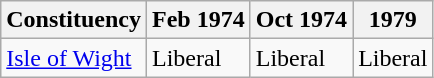<table class="wikitable">
<tr>
<th>Constituency</th>
<th>Feb 1974</th>
<th>Oct 1974</th>
<th>1979</th>
</tr>
<tr>
<td><a href='#'>Isle of Wight</a></td>
<td bgcolor=>Liberal</td>
<td bgcolor=>Liberal</td>
<td bgcolor=>Liberal</td>
</tr>
</table>
